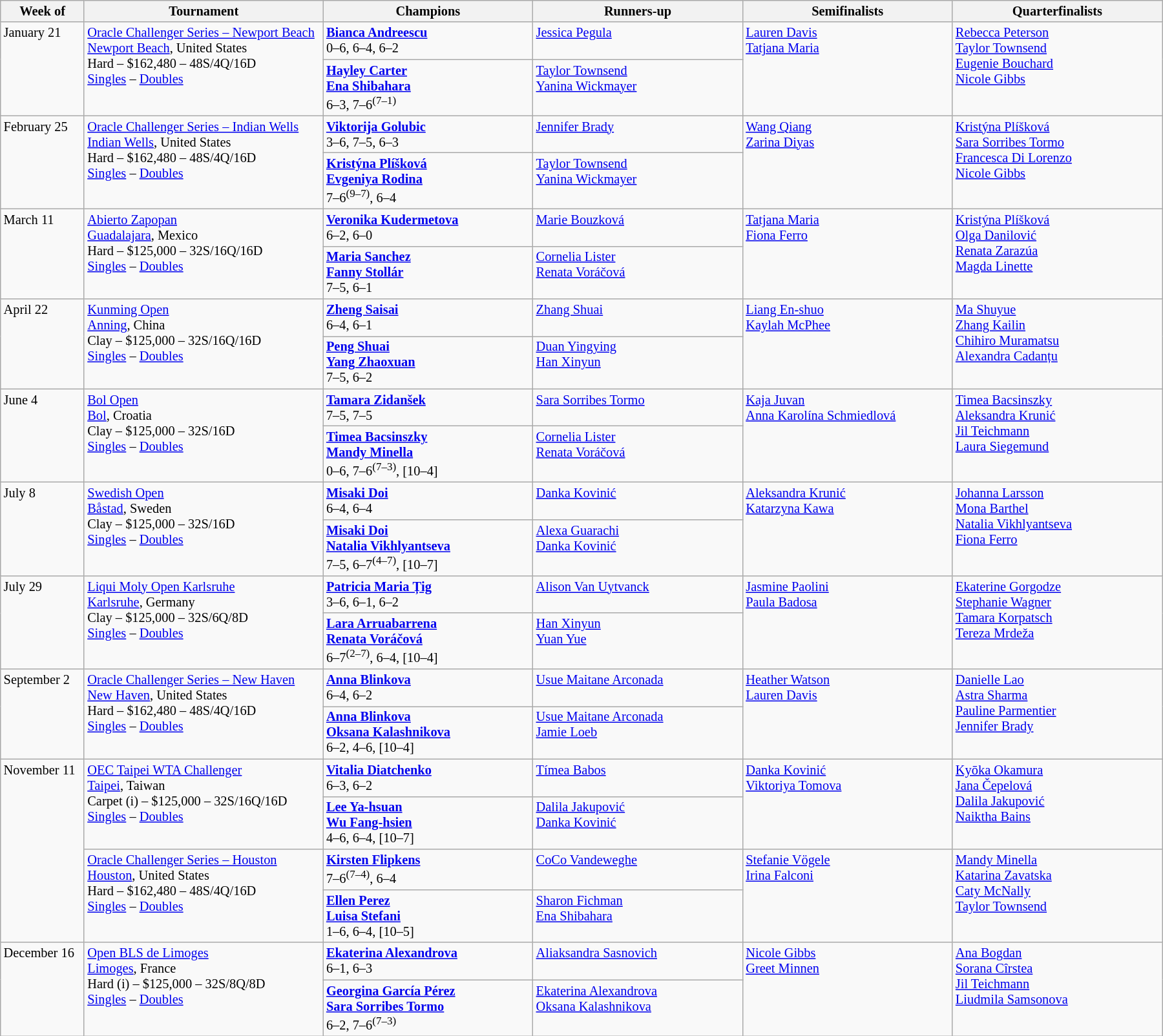<table class="wikitable" style="font-size:85%;">
<tr>
<th width="80">Week of</th>
<th width="240">Tournament</th>
<th width="210">Champions</th>
<th width="210">Runners-up</th>
<th width="210">Semifinalists</th>
<th width="210">Quarterfinalists</th>
</tr>
<tr valign=top>
<td rowspan=2>January 21</td>
<td rowspan=2><a href='#'>Oracle Challenger Series – Newport Beach</a><br> <a href='#'>Newport Beach</a>, United States <br> Hard – $162,480 – 48S/4Q/16D <br> <a href='#'>Singles</a> – <a href='#'>Doubles</a></td>
<td> <strong><a href='#'>Bianca Andreescu</a></strong> <br> 0–6, 6–4, 6–2</td>
<td> <a href='#'>Jessica Pegula</a></td>
<td rowspan=2> <a href='#'>Lauren Davis</a> <br>  <a href='#'>Tatjana Maria</a></td>
<td rowspan=2> <a href='#'>Rebecca Peterson</a><br> <a href='#'>Taylor Townsend</a> <br> <a href='#'>Eugenie Bouchard</a> <br>  <a href='#'>Nicole Gibbs</a></td>
</tr>
<tr valign=top>
<td><strong> <a href='#'>Hayley Carter</a> <br>  <a href='#'>Ena Shibahara</a></strong> <br> 6–3, 7–6<sup>(7–1)</sup></td>
<td> <a href='#'>Taylor Townsend</a> <br>  <a href='#'>Yanina Wickmayer</a></td>
</tr>
<tr valign=top>
<td rowspan=2>February 25</td>
<td rowspan=2><a href='#'>Oracle Challenger Series – Indian Wells</a><br> <a href='#'>Indian Wells</a>, United States <br> Hard – $162,480 – 48S/4Q/16D <br> <a href='#'>Singles</a> – <a href='#'>Doubles</a></td>
<td> <strong><a href='#'>Viktorija Golubic</a></strong> <br> 3–6, 7–5, 6–3</td>
<td> <a href='#'>Jennifer Brady</a></td>
<td rowspan=2> <a href='#'>Wang Qiang</a> <br>  <a href='#'>Zarina Diyas</a></td>
<td rowspan=2> <a href='#'>Kristýna Plíšková</a> <br> <a href='#'>Sara Sorribes Tormo</a> <br> <a href='#'>Francesca Di Lorenzo</a> <br>  <a href='#'>Nicole Gibbs</a></td>
</tr>
<tr valign=top>
<td> <strong><a href='#'>Kristýna Plíšková</a></strong> <br>  <strong><a href='#'>Evgeniya Rodina</a></strong> <br> 7–6<sup>(9–7)</sup>, 6–4</td>
<td> <a href='#'>Taylor Townsend</a> <br>  <a href='#'>Yanina Wickmayer</a></td>
</tr>
<tr valign=top>
<td rowspan=2>March 11</td>
<td rowspan=2><a href='#'>Abierto Zapopan</a> <br> <a href='#'>Guadalajara</a>, Mexico <br> Hard – $125,000 – 32S/16Q/16D <br> <a href='#'>Singles</a> – <a href='#'>Doubles</a></td>
<td> <strong><a href='#'>Veronika Kudermetova</a></strong> <br> 6–2, 6–0</td>
<td> <a href='#'>Marie Bouzková</a></td>
<td rowspan=2> <a href='#'>Tatjana Maria</a> <br>  <a href='#'>Fiona Ferro</a></td>
<td rowspan=2> <a href='#'>Kristýna Plíšková</a> <br> <a href='#'>Olga Danilović</a> <br>  <a href='#'>Renata Zarazúa</a> <br>  <a href='#'>Magda Linette</a></td>
</tr>
<tr valign=top>
<td> <strong><a href='#'>Maria Sanchez</a></strong> <br>  <strong><a href='#'>Fanny Stollár</a></strong> <br> 7–5, 6–1</td>
<td> <a href='#'>Cornelia Lister</a> <br>  <a href='#'>Renata Voráčová</a></td>
</tr>
<tr valign=top>
<td rowspan=2>April 22</td>
<td rowspan=2><a href='#'>Kunming Open</a> <br> <a href='#'>Anning</a>, China <br> Clay – $125,000 – 32S/16Q/16D <br> <a href='#'>Singles</a> – <a href='#'>Doubles</a></td>
<td> <strong><a href='#'>Zheng Saisai</a></strong> <br> 6–4, 6–1</td>
<td> <a href='#'>Zhang Shuai</a></td>
<td rowspan=2> <a href='#'>Liang En-shuo</a> <br>  <a href='#'>Kaylah McPhee</a></td>
<td rowspan=2> <a href='#'>Ma Shuyue</a> <br>  <a href='#'>Zhang Kailin</a> <br> <a href='#'>Chihiro Muramatsu</a> <br>  <a href='#'>Alexandra Cadanțu</a></td>
</tr>
<tr valign=top>
<td> <strong><a href='#'>Peng Shuai</a></strong> <br>  <strong><a href='#'>Yang Zhaoxuan</a></strong> <br> 7–5, 6–2</td>
<td> <a href='#'>Duan Yingying</a> <br>  <a href='#'>Han Xinyun</a></td>
</tr>
<tr valign=top>
<td rowspan=2>June 4</td>
<td rowspan=2><a href='#'>Bol Open</a> <br> <a href='#'>Bol</a>, Croatia <br> Clay – $125,000 – 32S/16D <br> <a href='#'>Singles</a> – <a href='#'>Doubles</a></td>
<td> <strong><a href='#'>Tamara Zidanšek</a></strong> <br> 7–5, 7–5</td>
<td> <a href='#'>Sara Sorribes Tormo</a></td>
<td rowspan=2> <a href='#'>Kaja Juvan</a> <br>  <a href='#'>Anna Karolína Schmiedlová</a></td>
<td rowspan=2> <a href='#'>Timea Bacsinszky</a> <br> <a href='#'>Aleksandra Krunić</a> <br> <a href='#'>Jil Teichmann</a> <br>  <a href='#'>Laura Siegemund</a></td>
</tr>
<tr valign=top>
<td> <strong><a href='#'>Timea Bacsinszky</a></strong> <br>  <strong><a href='#'>Mandy Minella</a></strong> <br> 0–6, 7–6<sup>(7–3)</sup>, [10–4]</td>
<td> <a href='#'>Cornelia Lister</a> <br>  <a href='#'>Renata Voráčová</a></td>
</tr>
<tr valign=top>
<td rowspan=2>July 8</td>
<td rowspan=2><a href='#'>Swedish Open</a> <br> <a href='#'>Båstad</a>, Sweden <br> Clay – $125,000 – 32S/16D <br> <a href='#'>Singles</a> – <a href='#'>Doubles</a></td>
<td> <strong><a href='#'>Misaki Doi</a></strong> <br> 6–4, 6–4</td>
<td> <a href='#'>Danka Kovinić</a></td>
<td rowspan=2> <a href='#'>Aleksandra Krunić</a> <br>  <a href='#'>Katarzyna Kawa</a></td>
<td rowspan=2> <a href='#'>Johanna Larsson</a> <br> <a href='#'>Mona Barthel</a> <br> <a href='#'>Natalia Vikhlyantseva</a> <br>  <a href='#'>Fiona Ferro</a></td>
</tr>
<tr valign=top>
<td> <strong><a href='#'>Misaki Doi</a></strong> <br>  <strong><a href='#'>Natalia Vikhlyantseva</a></strong> <br> 7–5, 6–7<sup>(4–7)</sup>, [10–7]</td>
<td> <a href='#'>Alexa Guarachi</a> <br>  <a href='#'>Danka Kovinić</a></td>
</tr>
<tr valign=top>
<td rowspan=2>July 29</td>
<td rowspan=2><a href='#'>Liqui Moly Open Karlsruhe</a> <br> <a href='#'>Karlsruhe</a>, Germany <br> Clay – $125,000 – 32S/6Q/8D <br> <a href='#'>Singles</a> – <a href='#'>Doubles</a></td>
<td> <strong><a href='#'>Patricia Maria Țig</a></strong> <br> 3–6, 6–1, 6–2</td>
<td> <a href='#'>Alison Van Uytvanck</a></td>
<td rowspan=2> <a href='#'>Jasmine Paolini</a> <br>  <a href='#'>Paula Badosa</a></td>
<td rowspan=2> <a href='#'>Ekaterine Gorgodze</a> <br> <a href='#'>Stephanie Wagner</a> <br> <a href='#'>Tamara Korpatsch</a> <br>  <a href='#'>Tereza Mrdeža</a></td>
</tr>
<tr valign=top>
<td> <strong><a href='#'>Lara Arruabarrena</a></strong> <br>  <strong><a href='#'>Renata Voráčová</a></strong>  <br> 6–7<sup>(2–7)</sup>, 6–4, [10–4]</td>
<td> <a href='#'>Han Xinyun</a> <br>  <a href='#'>Yuan Yue</a></td>
</tr>
<tr valign=top>
<td rowspan="2">September 2</td>
<td rowspan=2><a href='#'>Oracle Challenger Series – New Haven</a> <br> <a href='#'>New Haven</a>, United States <br> Hard – $162,480 – 48S/4Q/16D <br> <a href='#'>Singles</a> – <a href='#'>Doubles</a></td>
<td> <strong><a href='#'>Anna Blinkova</a></strong> <br> 6–4, 6–2</td>
<td> <a href='#'>Usue Maitane Arconada</a></td>
<td rowspan=2> <a href='#'>Heather Watson</a> <br>  <a href='#'>Lauren Davis</a></td>
<td rowspan=2> <a href='#'>Danielle Lao</a><br> <a href='#'>Astra Sharma</a> <br> <a href='#'>Pauline Parmentier</a> <br>  <a href='#'>Jennifer Brady</a></td>
</tr>
<tr valign=top>
<td> <strong><a href='#'>Anna Blinkova</a></strong> <br>  <strong><a href='#'>Oksana Kalashnikova</a></strong> <br> 6–2, 4–6, [10–4]</td>
<td> <a href='#'>Usue Maitane Arconada</a> <br>  <a href='#'>Jamie Loeb</a></td>
</tr>
<tr valign=top>
<td rowspan=4>November 11</td>
<td rowspan=2><a href='#'>OEC Taipei WTA Challenger</a> <br> <a href='#'>Taipei</a>, Taiwan <br> Carpet (i) – $125,000 – 32S/16Q/16D <br> <a href='#'>Singles</a> – <a href='#'>Doubles</a></td>
<td> <strong><a href='#'>Vitalia Diatchenko</a></strong> <br> 6–3, 6–2</td>
<td> <a href='#'>Tímea Babos</a></td>
<td rowspan=2> <a href='#'>Danka Kovinić</a> <br>  <a href='#'>Viktoriya Tomova</a></td>
<td rowspan=2> <a href='#'>Kyōka Okamura</a> <br> <a href='#'>Jana Čepelová</a> <br> <a href='#'>Dalila Jakupović</a> <br>  <a href='#'>Naiktha Bains</a></td>
</tr>
<tr valign=top>
<td> <strong><a href='#'>Lee Ya-hsuan</a></strong> <br>  <strong><a href='#'>Wu Fang-hsien</a></strong> <br> 4–6, 6–4, [10–7]</td>
<td> <a href='#'>Dalila Jakupović</a> <br>  <a href='#'>Danka Kovinić</a></td>
</tr>
<tr valign=top>
<td rowspan=2><a href='#'>Oracle Challenger Series – Houston</a> <br> <a href='#'>Houston</a>, United States <br> Hard – $162,480 – 48S/4Q/16D <br> <a href='#'>Singles</a> – <a href='#'>Doubles</a></td>
<td> <strong><a href='#'>Kirsten Flipkens</a></strong> <br> 7–6<sup>(7–4)</sup>, 6–4</td>
<td> <a href='#'>CoCo Vandeweghe</a></td>
<td rowspan=2> <a href='#'>Stefanie Vögele</a> <br>  <a href='#'>Irina Falconi</a></td>
<td rowspan=2> <a href='#'>Mandy Minella</a> <br> <a href='#'>Katarina Zavatska</a> <br> <a href='#'>Caty McNally</a> <br>  <a href='#'>Taylor Townsend</a></td>
</tr>
<tr valign=top>
<td> <strong><a href='#'>Ellen Perez</a></strong> <br>  <strong><a href='#'>Luisa Stefani</a></strong> <br> 1–6, 6–4, [10–5]</td>
<td> <a href='#'>Sharon Fichman</a> <br>  <a href='#'>Ena Shibahara</a></td>
</tr>
<tr valign=top>
<td rowspan=2>December 16</td>
<td rowspan=2><a href='#'>Open BLS de Limoges</a> <br> <a href='#'>Limoges</a>, France <br> Hard (i) – $125,000 – 32S/8Q/8D <br> <a href='#'>Singles</a> – <a href='#'>Doubles</a></td>
<td> <strong><a href='#'>Ekaterina Alexandrova</a></strong> <br> 6–1, 6–3</td>
<td> <a href='#'>Aliaksandra Sasnovich</a></td>
<td rowspan=2> <a href='#'>Nicole Gibbs</a> <br>  <a href='#'>Greet Minnen</a></td>
<td rowspan=2> <a href='#'>Ana Bogdan</a><br> <a href='#'>Sorana Cîrstea</a> <br> <a href='#'>Jil Teichmann</a> <br>  <a href='#'>Liudmila Samsonova</a></td>
</tr>
<tr valign=top>
<td> <strong><a href='#'>Georgina García Pérez</a></strong> <br>  <strong><a href='#'>Sara Sorribes Tormo</a></strong> <br> 6–2, 7–6<sup>(7–3)</sup></td>
<td> <a href='#'>Ekaterina Alexandrova</a> <br>  <a href='#'>Oksana Kalashnikova</a></td>
</tr>
</table>
